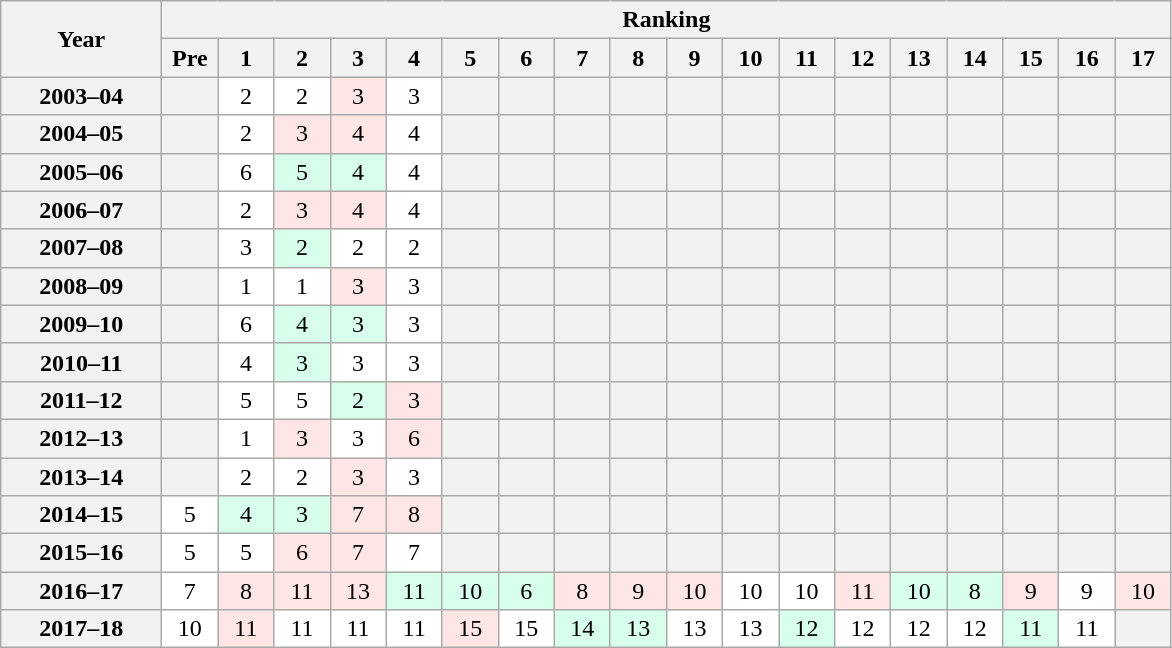<table class="wikitable" style="white-space:nowrap;">
<tr>
<th scope="col" width="100" rowspan="2">Year</th>
<th colspan="25">Ranking</th>
</tr>
<tr>
<th scope="col" width="30">Pre</th>
<th scope="col" width="30">1</th>
<th scope="col" width="30">2</th>
<th scope="col" width="30">3</th>
<th scope="col" width="30">4</th>
<th scope="col" width="30">5</th>
<th scope="col" width="30">6</th>
<th scope="col" width="30">7</th>
<th scope="col" width="30">8</th>
<th scope="col" width="30">9</th>
<th scope="col" width="30">10</th>
<th scope="col" width="30">11</th>
<th scope="col" width="30">12</th>
<th scope="col" width="30">13</th>
<th scope="col" width="30">14</th>
<th scope="col" width="30">15</th>
<th scope="col" width="30">16</th>
<th scope="col" width="30">17</th>
</tr>
<tr style="text-align:center;">
<th>2003–04</th>
<td bgcolor=F2F2F2></td>
<td bgcolor=FFFFFF>2</td>
<td bgcolor=FFFFFF>2</td>
<td bgcolor=FFE6E6>3</td>
<td bgcolor=FFFFFF>3</td>
<td bgcolor=F2F2F2></td>
<td bgcolor=F2F2F2></td>
<td bgcolor=F2F2F2></td>
<td bgcolor=F2F2F2></td>
<td bgcolor=F2F2F2></td>
<td bgcolor=F2F2F2></td>
<td bgcolor=F2F2F2></td>
<td bgcolor=F2F2F2></td>
<td bgcolor=F2F2F2></td>
<td bgcolor=F2F2F2></td>
<td bgcolor=F2F2F2></td>
<td bgcolor=F2F2F2></td>
<td bgcolor=F2F2F2></td>
</tr>
<tr style="text-align:center;">
<th>2004–05</th>
<td bgcolor=F2F2F2></td>
<td bgcolor=FFFFFF>2</td>
<td bgcolor=FFE6E6>3</td>
<td bgcolor=FFE6E6>4</td>
<td bgcolor=FFFFFF>4</td>
<td bgcolor=F2F2F2></td>
<td bgcolor=F2F2F2></td>
<td bgcolor=F2F2F2></td>
<td bgcolor=F2F2F2></td>
<td bgcolor=F2F2F2></td>
<td bgcolor=F2F2F2></td>
<td bgcolor=F2F2F2></td>
<td bgcolor=F2F2F2></td>
<td bgcolor=F2F2F2></td>
<td bgcolor=F2F2F2></td>
<td bgcolor=F2F2F2></td>
<td bgcolor=F2F2F2></td>
<td bgcolor=F2F2F2></td>
</tr>
<tr style="text-align:center;">
<th>2005–06</th>
<td bgcolor=F2F2F2></td>
<td bgcolor=FFFFFF>6</td>
<td bgcolor=D8FFEB>5</td>
<td bgcolor=D8FFEB>4</td>
<td bgcolor=FFFFFF>4</td>
<td bgcolor=F2F2F2></td>
<td bgcolor=F2F2F2></td>
<td bgcolor=F2F2F2></td>
<td bgcolor=F2F2F2></td>
<td bgcolor=F2F2F2></td>
<td bgcolor=F2F2F2></td>
<td bgcolor=F2F2F2></td>
<td bgcolor=F2F2F2></td>
<td bgcolor=F2F2F2></td>
<td bgcolor=F2F2F2></td>
<td bgcolor=F2F2F2></td>
<td bgcolor=F2F2F2></td>
<td bgcolor=F2F2F2></td>
</tr>
<tr style="text-align:center;">
<th>2006–07</th>
<td bgcolor=F2F2F2></td>
<td bgcolor=FFFFFF>2</td>
<td bgcolor=FFE6E6>3</td>
<td bgcolor=FFE6E6>4</td>
<td bgcolor=FFFFFF>4</td>
<td bgcolor=F2F2F2></td>
<td bgcolor=F2F2F2></td>
<td bgcolor=F2F2F2></td>
<td bgcolor=F2F2F2></td>
<td bgcolor=F2F2F2></td>
<td bgcolor=F2F2F2></td>
<td bgcolor=F2F2F2></td>
<td bgcolor=F2F2F2></td>
<td bgcolor=F2F2F2></td>
<td bgcolor=F2F2F2></td>
<td bgcolor=F2F2F2></td>
<td bgcolor=F2F2F2></td>
<td bgcolor=F2F2F2></td>
</tr>
<tr style="text-align:center;">
<th>2007–08</th>
<td bgcolor=F2F2F2></td>
<td bgcolor=FFFFFF>3</td>
<td bgcolor=D8FFEB>2</td>
<td bgcolor=FFFFFF>2</td>
<td bgcolor=FFFFFF>2</td>
<td bgcolor=F2F2F2></td>
<td bgcolor=F2F2F2></td>
<td bgcolor=F2F2F2></td>
<td bgcolor=F2F2F2></td>
<td bgcolor=F2F2F2></td>
<td bgcolor=F2F2F2></td>
<td bgcolor=F2F2F2></td>
<td bgcolor=F2F2F2></td>
<td bgcolor=F2F2F2></td>
<td bgcolor=F2F2F2></td>
<td bgcolor=F2F2F2></td>
<td bgcolor=F2F2F2></td>
<td bgcolor=F2F2F2></td>
</tr>
<tr style="text-align:center;">
<th>2008–09</th>
<td bgcolor=F2F2F2></td>
<td bgcolor=FFFFFF>1</td>
<td bgcolor=FFFFFF>1</td>
<td bgcolor=FFE6E6>3</td>
<td bgcolor=FFFFFF>3</td>
<td bgcolor=F2F2F2></td>
<td bgcolor=F2F2F2></td>
<td bgcolor=F2F2F2></td>
<td bgcolor=F2F2F2></td>
<td bgcolor=F2F2F2></td>
<td bgcolor=F2F2F2></td>
<td bgcolor=F2F2F2></td>
<td bgcolor=F2F2F2></td>
<td bgcolor=F2F2F2></td>
<td bgcolor=F2F2F2></td>
<td bgcolor=F2F2F2></td>
<td bgcolor=F2F2F2></td>
<td bgcolor=F2F2F2></td>
</tr>
<tr style="text-align:center;">
<th>2009–10</th>
<td bgcolor=F2F2F2></td>
<td bgcolor=FFFFFF>6</td>
<td bgcolor=D8FFEB>4</td>
<td bgcolor=D8FFEB>3</td>
<td bgcolor=FFFFFF>3</td>
<td bgcolor=F2F2F2></td>
<td bgcolor=F2F2F2></td>
<td bgcolor=F2F2F2></td>
<td bgcolor=F2F2F2></td>
<td bgcolor=F2F2F2></td>
<td bgcolor=F2F2F2></td>
<td bgcolor=F2F2F2></td>
<td bgcolor=F2F2F2></td>
<td bgcolor=F2F2F2></td>
<td bgcolor=F2F2F2></td>
<td bgcolor=F2F2F2></td>
<td bgcolor=F2F2F2></td>
<td bgcolor=F2F2F2></td>
</tr>
<tr style="text-align:center;">
<th>2010–11</th>
<td bgcolor=F2F2F2></td>
<td bgcolor=FFFFFF>4</td>
<td bgcolor=D8FFEB>3</td>
<td bgcolor=FFFFFF>3</td>
<td bgcolor=FFFFFF>3</td>
<td bgcolor=F2F2F2></td>
<td bgcolor=F2F2F2></td>
<td bgcolor=F2F2F2></td>
<td bgcolor=F2F2F2></td>
<td bgcolor=F2F2F2></td>
<td bgcolor=F2F2F2></td>
<td bgcolor=F2F2F2></td>
<td bgcolor=F2F2F2></td>
<td bgcolor=F2F2F2></td>
<td bgcolor=F2F2F2></td>
<td bgcolor=F2F2F2></td>
<td bgcolor=F2F2F2></td>
<td bgcolor=F2F2F2></td>
</tr>
<tr style="text-align:center;">
<th>2011–12</th>
<td bgcolor=F2F2F2></td>
<td bgcolor=FFFFFF>5</td>
<td bgcolor=FFFFFF>5</td>
<td bgcolor=D8FFEB>2</td>
<td bgcolor=FFE6E6>3</td>
<td bgcolor=F2F2F2></td>
<td bgcolor=F2F2F2></td>
<td bgcolor=F2F2F2></td>
<td bgcolor=F2F2F2></td>
<td bgcolor=F2F2F2></td>
<td bgcolor=F2F2F2></td>
<td bgcolor=F2F2F2></td>
<td bgcolor=F2F2F2></td>
<td bgcolor=F2F2F2></td>
<td bgcolor=F2F2F2></td>
<td bgcolor=F2F2F2></td>
<td bgcolor=F2F2F2></td>
<td bgcolor=F2F2F2></td>
</tr>
<tr style="text-align:center;">
<th>2012–13</th>
<td bgcolor=F2F2F2></td>
<td bgcolor=FFFFFF>1</td>
<td bgcolor=FFE6E6>3</td>
<td bgcolor=FFFFFF>3</td>
<td bgcolor=FFE6E6>6</td>
<td bgcolor=F2F2F2></td>
<td bgcolor=F2F2F2></td>
<td bgcolor=F2F2F2></td>
<td bgcolor=F2F2F2></td>
<td bgcolor=F2F2F2></td>
<td bgcolor=F2F2F2></td>
<td bgcolor=F2F2F2></td>
<td bgcolor=F2F2F2></td>
<td bgcolor=F2F2F2></td>
<td bgcolor=F2F2F2></td>
<td bgcolor=F2F2F2></td>
<td bgcolor=F2F2F2></td>
<td bgcolor=F2F2F2></td>
</tr>
<tr style="text-align:center;">
<th>2013–14</th>
<td bgcolor=F2F2F2></td>
<td bgcolor=FFFFFF>2</td>
<td bgcolor=FFFFFF>2</td>
<td bgcolor=FFE6E6>3</td>
<td bgcolor=FFFFFF>3</td>
<td bgcolor=F2F2F2></td>
<td bgcolor=F2F2F2></td>
<td bgcolor=F2F2F2></td>
<td bgcolor=F2F2F2></td>
<td bgcolor=F2F2F2></td>
<td bgcolor=F2F2F2></td>
<td bgcolor=F2F2F2></td>
<td bgcolor=F2F2F2></td>
<td bgcolor=F2F2F2></td>
<td bgcolor=F2F2F2></td>
<td bgcolor=F2F2F2></td>
<td bgcolor=F2F2F2></td>
<td bgcolor=F2F2F2></td>
</tr>
<tr style="text-align:center;">
<th>2014–15</th>
<td bgcolor=FFFFFF>5</td>
<td bgcolor=D8FFEB>4</td>
<td bgcolor=D8FFEB>3</td>
<td bgcolor=FFE6E6>7</td>
<td bgcolor=FFE6E6>8</td>
<td bgcolor=F2F2F2></td>
<td bgcolor=F2F2F2></td>
<td bgcolor=F2F2F2></td>
<td bgcolor=F2F2F2></td>
<td bgcolor=F2F2F2></td>
<td bgcolor=F2F2F2></td>
<td bgcolor=F2F2F2></td>
<td bgcolor=F2F2F2></td>
<td bgcolor=F2F2F2></td>
<td bgcolor=F2F2F2></td>
<td bgcolor=F2F2F2></td>
<td bgcolor=F2F2F2></td>
<td bgcolor=F2F2F2></td>
</tr>
<tr style="text-align:center;">
<th>2015–16</th>
<td bgcolor=FFFFFF>5</td>
<td bgcolor=FFFFFF>5</td>
<td bgcolor=FFE6E6>6</td>
<td bgcolor=FFE6E6>7</td>
<td bgcolor=FFFFFF>7</td>
<td bgcolor=F2F2F2></td>
<td bgcolor=F2F2F2></td>
<td bgcolor=F2F2F2></td>
<td bgcolor=F2F2F2></td>
<td bgcolor=F2F2F2></td>
<td bgcolor=F2F2F2></td>
<td bgcolor=F2F2F2></td>
<td bgcolor=F2F2F2></td>
<td bgcolor=F2F2F2></td>
<td bgcolor=F2F2F2></td>
<td bgcolor=F2F2F2></td>
<td bgcolor=F2F2F2></td>
<td bgcolor=F2F2F2></td>
</tr>
<tr style="text-align:center;">
<th>2016–17</th>
<td bgcolor=FFFFFF>7</td>
<td bgcolor=FFE6E6>8</td>
<td bgcolor=FFE6E6>11</td>
<td bgcolor=FFE6E6>13</td>
<td bgcolor=D8FFEB>11</td>
<td bgcolor=D8FFEB>10</td>
<td bgcolor=D8FFEB>6</td>
<td bgcolor=FFE6E6>8</td>
<td bgcolor=FFE6E6>9</td>
<td bgcolor=FFE6E6>10</td>
<td bgcolor=FFFFFF>10</td>
<td bgcolor=FFFFFF>10</td>
<td bgcolor=FFE6E6>11</td>
<td bgcolor=D8FFEB>10</td>
<td bgcolor=D8FFEB>8</td>
<td bgcolor=FFE6E6>9</td>
<td bgcolor=FFFFFF>9</td>
<td bgcolor=FFE6E6>10</td>
</tr>
<tr style="text-align:center;">
<th>2017–18</th>
<td bgcolor=FFFFFF>10</td>
<td bgcolor=FFE6E6>11</td>
<td bgcolor=FFFFFF>11</td>
<td bgcolor=FFFFFF>11</td>
<td bgcolor=FFFFFF>11</td>
<td bgcolor=FFE6E6>15</td>
<td bgcolor=FFFFFF>15</td>
<td bgcolor=D8FFEB>14</td>
<td bgcolor=D8FFEB>13</td>
<td bgcolor=FFFFFF>13</td>
<td bgcolor=FFFFFF>13</td>
<td bgcolor=D8FFEB>12</td>
<td bgcolor=FFFFFF>12</td>
<td bgcolor=FFFFFF>12</td>
<td bgcolor=FFFFFF>12</td>
<td bgcolor=D8FFEB>11</td>
<td bgcolor=FFFFFF>11</td>
<td bgcolor=F2F2F2></td>
</tr>
</table>
